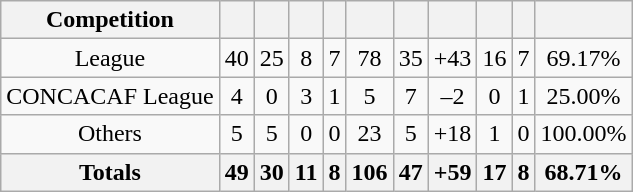<table class="wikitable">
<tr>
<th>Competition</th>
<th></th>
<th></th>
<th></th>
<th></th>
<th></th>
<th></th>
<th></th>
<th></th>
<th></th>
<th></th>
</tr>
<tr align=center>
<td>League</td>
<td>40</td>
<td>25</td>
<td>8</td>
<td>7</td>
<td>78</td>
<td>35</td>
<td>+43</td>
<td>16</td>
<td>7</td>
<td>69.17%</td>
</tr>
<tr align=center>
<td>CONCACAF League</td>
<td>4</td>
<td>0</td>
<td>3</td>
<td>1</td>
<td>5</td>
<td>7</td>
<td>–2</td>
<td>0</td>
<td>1</td>
<td>25.00%</td>
</tr>
<tr align=center>
<td>Others</td>
<td>5</td>
<td>5</td>
<td>0</td>
<td>0</td>
<td>23</td>
<td>5</td>
<td>+18</td>
<td>1</td>
<td>0</td>
<td>100.00%</td>
</tr>
<tr>
<th>Totals</th>
<th>49</th>
<th>30</th>
<th>11</th>
<th>8</th>
<th>106</th>
<th>47</th>
<th>+59</th>
<th>17</th>
<th>8</th>
<th>68.71%</th>
</tr>
</table>
